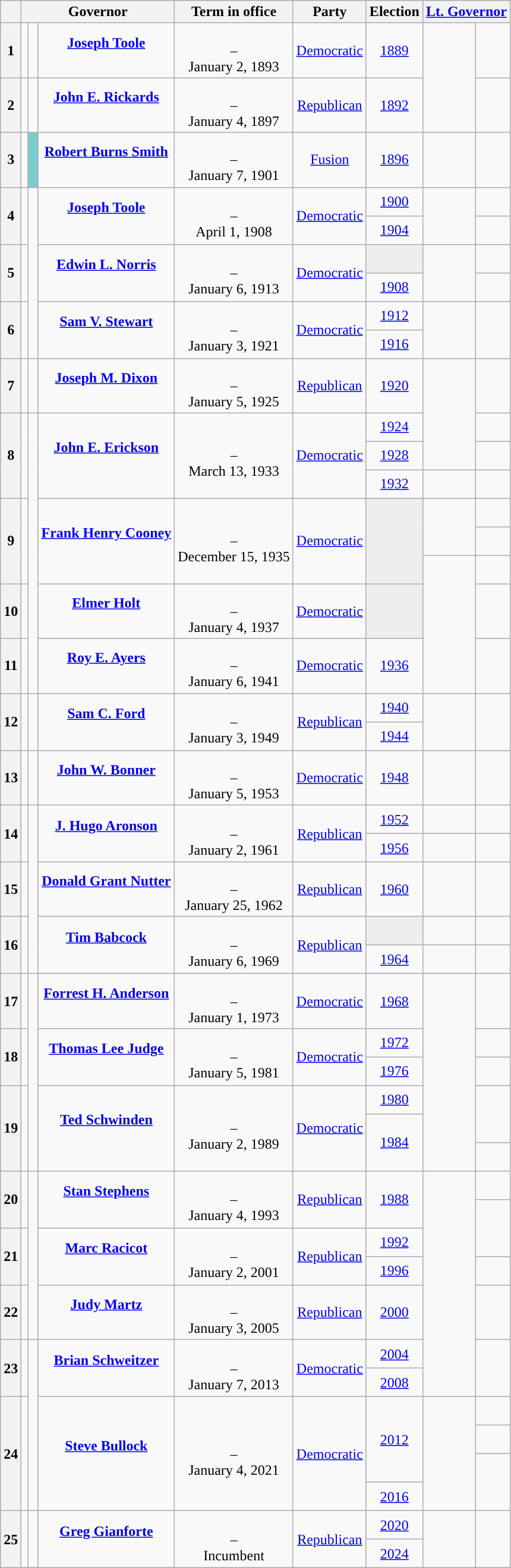<table class="wikitable sortable mw-collapsible sticky-header-multi" style="text-align:center;">
<tr>
<th scope="col" data-sort-type="number"></th>
<th scope="colgroup" colspan="3">Governor</th>
<th scope="col">Term in office</th>
<th scope="col">Party</th>
<th scope="col">Election</th>
<th scope="colgroup" colspan="2"><a href='#'>Lt. Governor</a></th>
</tr>
<tr style="height:2em;">
<th scope="row">1</th>
<td data-sort-value="Toole, Joseph"></td>
<td style="background: "> </td>
<td><strong><a href='#'>Joseph Toole</a></strong><br><br></td>
<td><br>–<br>January 2, 1893<br></td>
<td><a href='#'>Democratic</a></td>
<td><a href='#'>1889</a></td>
<td rowspan="2" style="background: "> </td>
<td></td>
</tr>
<tr style="height:2em;">
<th scope="row">2</th>
<td data-sort-value="Rickards, John"></td>
<td style="color:inherit;background: "></td>
<td><strong><a href='#'>John E. Rickards</a></strong><br><br></td>
<td><br>–<br>January 4, 1897<br></td>
<td><a href='#'>Republican</a></td>
<td><a href='#'>1892</a></td>
<td></td>
</tr>
<tr style="height:2em;">
<th scope="row">3</th>
<td data-sort-value="Smith, Robert"></td>
<td style="background: #79CDCD;"></td>
<td><strong><a href='#'>Robert Burns Smith</a></strong><br><br></td>
<td><br>–<br>January 7, 1901<br></td>
<td><a href='#'>Fusion</a></td>
<td><a href='#'>1896</a></td>
<td style="color:inherit;background: "></td>
<td></td>
</tr>
<tr style="height:2em;">
<th rowspan="2" scope="rowgroup">4</th>
<td rowspan="2" data-sort-value="Toole, Joseph"></td>
<td rowspan="6" style="color:inherit;background: "></td>
<td rowspan="2"><strong><a href='#'>Joseph Toole</a></strong><br><br></td>
<td rowspan="2"><br>–<br>April 1, 1908<br></td>
<td rowspan="2"><a href='#'>Democratic</a></td>
<td><a href='#'>1900</a></td>
<td rowspan="2" style="color:inherit;background: "></td>
<td></td>
</tr>
<tr style="height:2em;">
<td><a href='#'>1904</a></td>
<td></td>
</tr>
<tr style="height:2em;">
<th rowspan="2" scope="rowgroup">5</th>
<td rowspan="2" data-sort-value="Norris, Edwin"></td>
<td rowspan="2"><strong><a href='#'>Edwin L. Norris</a></strong><br><br></td>
<td rowspan="2"><br>–<br>January 6, 1913<br></td>
<td rowspan="2"><a href='#'>Democratic</a></td>
<td style="background:#EEEEEE;"></td>
<td rowspan="2" style="color:inherit;background: "></td>
<td></td>
</tr>
<tr style="height:2em;">
<td><a href='#'>1908</a></td>
<td></td>
</tr>
<tr style="height:2em;">
<th rowspan="2" scope="rowgroup">6</th>
<td rowspan="2" data-sort-value="Stewart, Sam"></td>
<td rowspan="2"><strong><a href='#'>Sam V. Stewart</a></strong><br><br></td>
<td rowspan="2"><br>–<br>January 3, 1921<br></td>
<td rowspan="2"><a href='#'>Democratic</a></td>
<td><a href='#'>1912</a></td>
<td rowspan="2" style="color:inherit;background: "></td>
<td rowspan="2"></td>
</tr>
<tr style="height:2em;">
<td><a href='#'>1916</a></td>
</tr>
<tr style="height:2em;">
<th scope="row">7</th>
<td data-sort-value="Dixon, Joseph"></td>
<td style="color:inherit;background: "></td>
<td><strong><a href='#'>Joseph M. Dixon</a></strong><br><br></td>
<td><br>–<br>January 5, 1925<br></td>
<td><a href='#'>Republican</a></td>
<td><a href='#'>1920</a></td>
<td rowspan="3" style="color:inherit;background: "></td>
<td></td>
</tr>
<tr style="height:2em;">
<th rowspan="3" scope="rowgroup">8</th>
<td rowspan="3" data-sort-value="Erickson, John"></td>
<td rowspan="8" style="color:inherit;background: "></td>
<td rowspan="3"><strong><a href='#'>John E. Erickson</a></strong><br><br></td>
<td rowspan="3"><br>–<br>March 13, 1933<br></td>
<td rowspan="3"><a href='#'>Democratic</a></td>
<td><a href='#'>1924</a></td>
<td></td>
</tr>
<tr style="height:2em;">
<td><a href='#'>1928</a></td>
<td></td>
</tr>
<tr style="height:2em;">
<td><a href='#'>1932</a></td>
<td style="color:inherit;background: "></td>
<td></td>
</tr>
<tr style="height:2em;">
<th rowspan="3" scope="rowgroup">9</th>
<td rowspan="3" data-sort-value="Cooney, Frank"></td>
<td rowspan="3"><strong><a href='#'>Frank Henry Cooney</a></strong><br><br></td>
<td rowspan="3"><br>–<br>December 15, 1935<br></td>
<td rowspan="3"><a href='#'>Democratic</a></td>
<td rowspan="3" style="background:#EEEEEE;"></td>
<td rowspan="2" style="color:inherit;background: "></td>
<td></td>
</tr>
<tr style="height:2em;">
<td></td>
</tr>
<tr style="height:2em;">
<td rowspan="3" style="color:inherit;background: "></td>
<td></td>
</tr>
<tr style="height:2em;">
<th scope="row">10</th>
<td data-sort-value="Holt, Elmer"></td>
<td><strong><a href='#'>Elmer Holt</a></strong><br><br></td>
<td><br>–<br>January 4, 1937<br></td>
<td><a href='#'>Democratic</a></td>
<td style="background:#EEEEEE;"></td>
<td></td>
</tr>
<tr style="height:2em;">
<th scope="row">11</th>
<td data-sort-value="Ayers, Roy"></td>
<td><strong><a href='#'>Roy E. Ayers</a></strong><br><br></td>
<td><br>–<br>January 6, 1941<br></td>
<td><a href='#'>Democratic</a></td>
<td><a href='#'>1936</a></td>
<td></td>
</tr>
<tr style="height:2em;">
<th rowspan="2" scope="rowgroup">12</th>
<td rowspan="2" data-sort-value="Ford, Sam"></td>
<td rowspan="2" style="color:inherit;background: "></td>
<td rowspan="2"><strong><a href='#'>Sam C. Ford</a></strong><br><br></td>
<td rowspan="2"><br>–<br>January 3, 1949<br></td>
<td rowspan="2"><a href='#'>Republican</a></td>
<td><a href='#'>1940</a></td>
<td rowspan="2" style="color:inherit;background: "></td>
<td rowspan="2"></td>
</tr>
<tr style="height:2em;">
<td><a href='#'>1944</a></td>
</tr>
<tr style="height:2em;">
<th scope="row">13</th>
<td data-sort-value="Bonner, John"></td>
<td style="color:inherit;background: "></td>
<td><strong><a href='#'>John W. Bonner</a></strong><br><br></td>
<td><br>–<br>January 5, 1953<br></td>
<td><a href='#'>Democratic</a></td>
<td><a href='#'>1948</a></td>
<td style="color:inherit;background: "></td>
<td></td>
</tr>
<tr style="height:2em;">
<th rowspan="2" scope="rowgroup">14</th>
<td rowspan="2" data-sort-value="Aronson, J."></td>
<td rowspan="5" style="color:inherit;background: "></td>
<td rowspan="2"><strong><a href='#'>J. Hugo Aronson</a></strong><br><br></td>
<td rowspan="2"><br>–<br>January 2, 1961<br></td>
<td rowspan="2"><a href='#'>Republican</a></td>
<td><a href='#'>1952</a></td>
<td style="color:inherit;background: "></td>
<td></td>
</tr>
<tr style="height:2em;">
<td><a href='#'>1956</a></td>
<td style="color:inherit;background: "></td>
<td></td>
</tr>
<tr style="height:2em;">
<th scope="row">15</th>
<td data-sort-value="Nutter, Donald"></td>
<td><strong><a href='#'>Donald Grant Nutter</a></strong><br><br></td>
<td><br>–<br>January 25, 1962<br></td>
<td><a href='#'>Republican</a></td>
<td><a href='#'>1960</a></td>
<td style="color:inherit;background: "></td>
<td></td>
</tr>
<tr style="height:2em;">
<th rowspan="2" scope="rowgroup">16</th>
<td rowspan="2" data-sort-value="Babock, Tim"></td>
<td rowspan="2"><strong><a href='#'>Tim Babcock</a></strong><br><br></td>
<td rowspan="2"><br>–<br>January 6, 1969<br></td>
<td rowspan="2"><a href='#'>Republican</a></td>
<td style="background:#EEEEEE;"></td>
<td style="color:inherit;background: "></td>
<td></td>
</tr>
<tr style="height:2em;">
<td><a href='#'>1964</a></td>
<td style="color:inherit;background: "></td>
<td></td>
</tr>
<tr style="height:2em;">
<th scope="row">17</th>
<td data-sort-value="Anderson, Forrest"></td>
<td rowspan="6" style="color:inherit;background: "></td>
<td><strong><a href='#'>Forrest H. Anderson</a></strong><br><br></td>
<td><br>–<br>January 1, 1973<br></td>
<td><a href='#'>Democratic</a></td>
<td><a href='#'>1968</a></td>
<td rowspan="6" style="color:inherit;background: "></td>
<td></td>
</tr>
<tr style="height:2em;">
<th rowspan="2" scope="rowgroup">18</th>
<td rowspan="2" data-sort-value="Judge, Thomas"></td>
<td rowspan="2"><strong><a href='#'>Thomas Lee Judge</a></strong><br><br></td>
<td rowspan="2"><br>–<br>January 5, 1981<br></td>
<td rowspan="2"><a href='#'>Democratic</a></td>
<td><a href='#'>1972</a></td>
<td></td>
</tr>
<tr style="height:2em;">
<td><a href='#'>1976</a></td>
<td></td>
</tr>
<tr style="height:2em;">
<th rowspan="3" scope="rowgroup">19</th>
<td rowspan="3" data-sort-value="Schwinden, Ted"></td>
<td rowspan="3"><strong><a href='#'>Ted Schwinden</a></strong><br><br></td>
<td rowspan="3"><br>–<br>January 2, 1989<br></td>
<td rowspan="3"><a href='#'>Democratic</a></td>
<td><a href='#'>1980</a></td>
<td rowspan="2"></td>
</tr>
<tr style="height:2em;">
<td rowspan="2"><a href='#'>1984</a></td>
</tr>
<tr style="height:2em;">
<td></td>
</tr>
<tr style="height:2em;">
<th rowspan="2" scope="rowgroup">20</th>
<td rowspan="2" data-sort-value="Stephens, Stan"></td>
<td rowspan="5" style="color:inherit;background: "></td>
<td rowspan="2"><strong><a href='#'>Stan Stephens</a></strong><br><br></td>
<td rowspan="2"><br>–<br>January 4, 1993<br></td>
<td rowspan="2"><a href='#'>Republican</a></td>
<td rowspan="2"><a href='#'>1988</a></td>
<td rowspan="7" style="color:inherit;background: "></td>
<td></td>
</tr>
<tr style="height:2em;">
<td rowspan="2"></td>
</tr>
<tr style="height:2em;">
<th rowspan="2" scope="rowgroup">21</th>
<td rowspan="2" data-sort-value="Racicot, Marc"></td>
<td rowspan="2"><strong><a href='#'>Marc Racicot</a></strong><br><br></td>
<td rowspan="2"><br>–<br>January 2, 2001<br></td>
<td rowspan="2"><a href='#'>Republican</a></td>
<td><a href='#'>1992</a></td>
</tr>
<tr style="height:2em;">
<td><a href='#'>1996</a></td>
<td></td>
</tr>
<tr style="height:2em;">
<th scope="row">22</th>
<td data-sort-value="Martz, Judy"></td>
<td><strong><a href='#'>Judy Martz</a></strong><br><br></td>
<td><br>–<br>January 3, 2005<br></td>
<td><a href='#'>Republican</a></td>
<td><a href='#'>2000</a></td>
<td></td>
</tr>
<tr style="height:2em;">
<th rowspan="2" scope="rowgroup">23</th>
<td rowspan="2" data-sort-value="Schweitzer, Brian"></td>
<td rowspan="6" style="color:inherit;background: "></td>
<td rowspan="2"><strong><a href='#'>Brian Schweitzer</a></strong><br><br></td>
<td rowspan="2"><br>–<br>January 7, 2013<br></td>
<td rowspan="2"><a href='#'>Democratic</a></td>
<td><a href='#'>2004</a></td>
<td rowspan="2"></td>
</tr>
<tr style="height:2em;">
<td><a href='#'>2008</a></td>
</tr>
<tr style="height:2em;">
<th rowspan="4" scope="rowgroup">24</th>
<td rowspan="4" data-sort-value="Bullock, Steve"></td>
<td rowspan="4"><strong><a href='#'>Steve Bullock</a></strong><br><br></td>
<td rowspan="4"><br>–<br>January 4, 2021<br></td>
<td rowspan="4"><a href='#'>Democratic</a></td>
<td rowspan="3"><a href='#'>2012</a></td>
<td rowspan="4" style="color:inherit;background: "></td>
<td></td>
</tr>
<tr style="height:2em;">
<td></td>
</tr>
<tr style="height:2em;">
<td rowspan="2"></td>
</tr>
<tr style="height:2em;">
<td><a href='#'>2016</a></td>
</tr>
<tr style="height:2em;">
<th rowspan="2" scope="rowgroup">25</th>
<td rowspan="2" data-sort-value="Gianforte, Greg"></td>
<td rowspan="2" style="color:inherit;background: "></td>
<td rowspan="2"><strong><a href='#'>Greg Gianforte</a></strong><br><br></td>
<td rowspan="2"><br>–<br>Incumbent</td>
<td rowspan="2"><a href='#'>Republican</a></td>
<td><a href='#'>2020</a></td>
<td rowspan="2" style="color:inherit;background: "></td>
<td rowspan="2"></td>
</tr>
<tr style="height:2em;">
<td><a href='#'>2024</a></td>
</tr>
</table>
